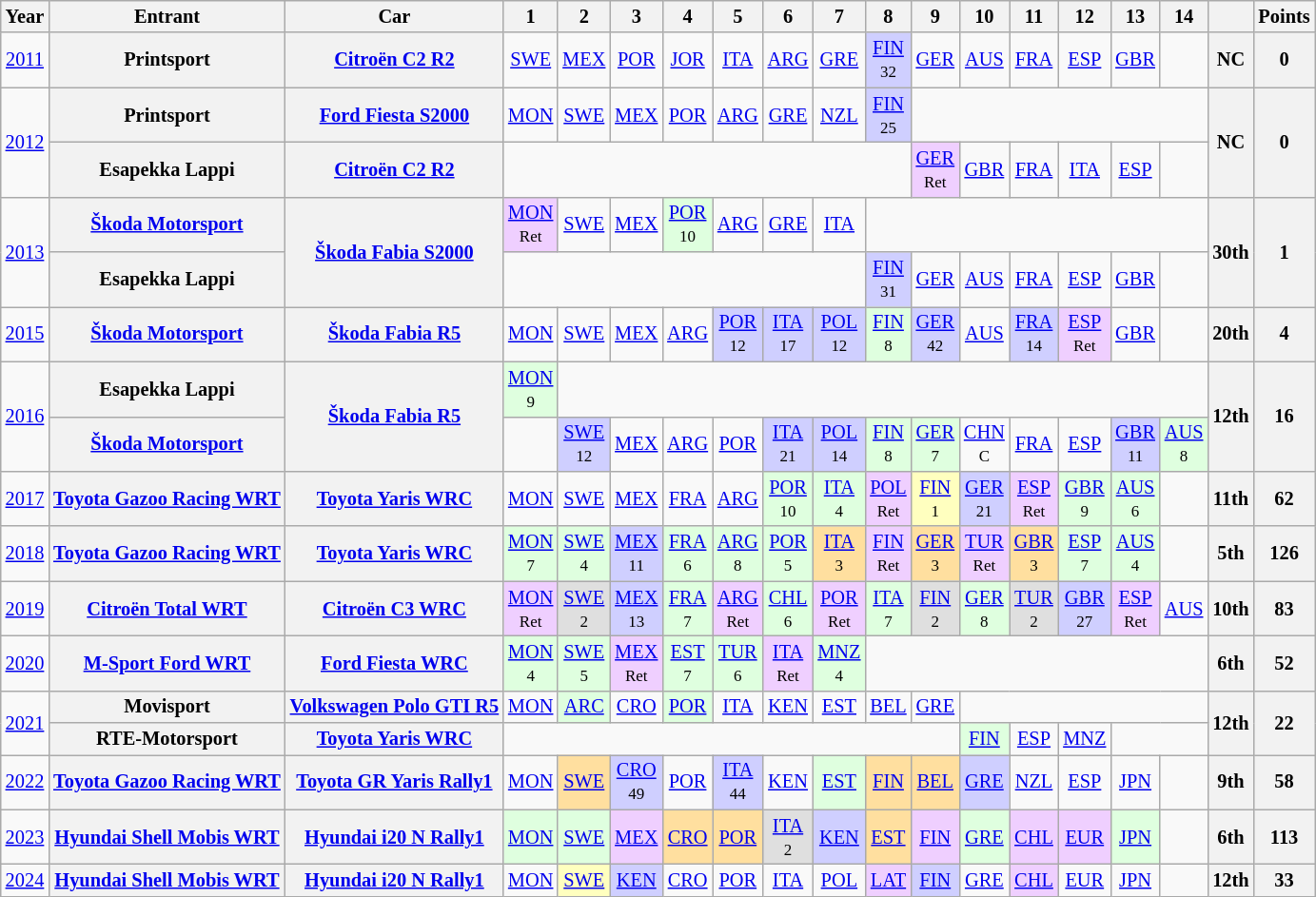<table class="wikitable" style="text-align:center; font-size:85%">
<tr>
<th>Year</th>
<th>Entrant</th>
<th>Car</th>
<th>1</th>
<th>2</th>
<th>3</th>
<th>4</th>
<th>5</th>
<th>6</th>
<th>7</th>
<th>8</th>
<th>9</th>
<th>10</th>
<th>11</th>
<th>12</th>
<th>13</th>
<th>14</th>
<th></th>
<th>Points</th>
</tr>
<tr>
<td><a href='#'>2011</a></td>
<th nowrap>Printsport</th>
<th nowrap><a href='#'>Citroën C2 R2</a></th>
<td><a href='#'>SWE</a></td>
<td><a href='#'>MEX</a></td>
<td><a href='#'>POR</a></td>
<td><a href='#'>JOR</a></td>
<td><a href='#'>ITA</a></td>
<td><a href='#'>ARG</a></td>
<td><a href='#'>GRE</a></td>
<td style="background:#cfcfff;"><a href='#'>FIN</a><br><small>32</small></td>
<td><a href='#'>GER</a></td>
<td><a href='#'>AUS</a></td>
<td><a href='#'>FRA</a></td>
<td><a href='#'>ESP</a></td>
<td><a href='#'>GBR</a></td>
<td></td>
<th>NC</th>
<th>0</th>
</tr>
<tr>
<td rowspan="2"><a href='#'>2012</a></td>
<th nowrap>Printsport</th>
<th nowrap><a href='#'>Ford Fiesta S2000</a></th>
<td><a href='#'>MON</a></td>
<td><a href='#'>SWE</a></td>
<td><a href='#'>MEX</a></td>
<td><a href='#'>POR</a></td>
<td><a href='#'>ARG</a></td>
<td><a href='#'>GRE</a></td>
<td><a href='#'>NZL</a></td>
<td style="background:#cfcfff;"><a href='#'>FIN</a><br><small>25</small></td>
<td colspan=6></td>
<th rowspan="2">NC</th>
<th rowspan="2">0</th>
</tr>
<tr>
<th nowrap>Esapekka Lappi</th>
<th nowrap><a href='#'>Citroën C2 R2</a></th>
<td colspan=8></td>
<td style="background:#efcfff;"><a href='#'>GER</a><br><small>Ret</small></td>
<td><a href='#'>GBR</a></td>
<td><a href='#'>FRA</a></td>
<td><a href='#'>ITA</a></td>
<td><a href='#'>ESP</a></td>
<td></td>
</tr>
<tr>
<td rowspan="2"><a href='#'>2013</a></td>
<th nowrap><a href='#'>Škoda Motorsport</a></th>
<th rowspan="2" nowrap><a href='#'>Škoda Fabia S2000</a></th>
<td style="background:#efcfff;"><a href='#'>MON</a><br><small>Ret</small></td>
<td><a href='#'>SWE</a></td>
<td><a href='#'>MEX</a></td>
<td style="background:#dfffdf;"><a href='#'>POR</a><br><small>10</small></td>
<td><a href='#'>ARG</a></td>
<td><a href='#'>GRE</a></td>
<td><a href='#'>ITA</a></td>
<td colspan=7></td>
<th rowspan="2">30th</th>
<th rowspan="2">1</th>
</tr>
<tr>
<th nowrap>Esapekka Lappi</th>
<td colspan=7></td>
<td style="background:#cfcfff;"><a href='#'>FIN</a><br><small>31</small></td>
<td><a href='#'>GER</a></td>
<td><a href='#'>AUS</a></td>
<td><a href='#'>FRA</a></td>
<td><a href='#'>ESP</a></td>
<td><a href='#'>GBR</a></td>
<td></td>
</tr>
<tr>
<td><a href='#'>2015</a></td>
<th nowrap><a href='#'>Škoda Motorsport</a></th>
<th nowrap><a href='#'>Škoda Fabia R5</a></th>
<td><a href='#'>MON</a></td>
<td><a href='#'>SWE</a></td>
<td><a href='#'>MEX</a></td>
<td><a href='#'>ARG</a></td>
<td style="background:#cfcfff;"><a href='#'>POR</a><br><small>12</small></td>
<td style="background:#cfcfff;"><a href='#'>ITA</a><br><small>17</small></td>
<td style="background:#cfcfff;"><a href='#'>POL</a><br><small>12</small></td>
<td style="background:#dfffdf;"><a href='#'>FIN</a><br><small>8</small></td>
<td style="background:#cfcfff;"><a href='#'>GER</a><br><small>42</small></td>
<td><a href='#'>AUS</a></td>
<td style="background:#cfcfff;"><a href='#'>FRA</a><br><small>14</small></td>
<td style="background:#efcfff;"><a href='#'>ESP</a><br><small>Ret</small></td>
<td><a href='#'>GBR</a></td>
<td></td>
<th>20th</th>
<th>4</th>
</tr>
<tr>
<td rowspan="2"><a href='#'>2016</a></td>
<th nowrap>Esapekka Lappi</th>
<th rowspan="2" nowrap><a href='#'>Škoda Fabia R5</a></th>
<td style="background:#dfffdf;"><a href='#'>MON</a><br><small>9</small></td>
<td colspan=13></td>
<th rowspan="2">12th</th>
<th rowspan="2">16</th>
</tr>
<tr>
<th nowrap><a href='#'>Škoda Motorsport</a></th>
<td></td>
<td style="background:#cfcfff;"><a href='#'>SWE</a><br><small>12</small></td>
<td><a href='#'>MEX</a></td>
<td><a href='#'>ARG</a></td>
<td><a href='#'>POR</a></td>
<td style="background:#cfcfff;"><a href='#'>ITA</a><br><small>21</small></td>
<td style="background:#cfcfff;"><a href='#'>POL</a><br><small>14</small></td>
<td style="background:#dfffdf;"><a href='#'>FIN</a><br><small>8</small></td>
<td style="background:#dfffdf;"><a href='#'>GER</a><br><small>7</small></td>
<td><a href='#'>CHN</a><br><small>C</small></td>
<td><a href='#'>FRA</a></td>
<td><a href='#'>ESP</a></td>
<td style="background:#cfcfff;"><a href='#'>GBR</a><br><small>11</small></td>
<td style="background:#dfffdf;"><a href='#'>AUS</a><br><small>8</small></td>
</tr>
<tr>
<td><a href='#'>2017</a></td>
<th nowrap><a href='#'>Toyota Gazoo Racing WRT</a></th>
<th nowrap><a href='#'>Toyota Yaris WRC</a></th>
<td><a href='#'>MON</a></td>
<td><a href='#'>SWE</a></td>
<td><a href='#'>MEX</a></td>
<td><a href='#'>FRA</a></td>
<td><a href='#'>ARG</a></td>
<td style="background:#dfffdf;"><a href='#'>POR</a><br><small>10</small></td>
<td style="background:#dfffdf;"><a href='#'>ITA</a><br><small>4</small></td>
<td style="background:#efcfff;"><a href='#'>POL</a><br><small>Ret</small></td>
<td style="background:#ffffbf;"><a href='#'>FIN</a><br><small>1</small></td>
<td style="background:#cfcfff;"><a href='#'>GER</a><br><small>21</small></td>
<td style="background:#efcfff;"><a href='#'>ESP</a><br><small>Ret</small></td>
<td style="background:#dfffdf;"><a href='#'>GBR</a><br><small>9</small></td>
<td style="background:#dfffdf;"><a href='#'>AUS</a><br><small>6</small></td>
<td></td>
<th>11th</th>
<th>62</th>
</tr>
<tr>
<td><a href='#'>2018</a></td>
<th nowrap><a href='#'>Toyota Gazoo Racing WRT</a></th>
<th nowrap><a href='#'>Toyota Yaris WRC</a></th>
<td style="background:#dfffdf;"><a href='#'>MON</a><br><small>7</small></td>
<td style="background:#dfffdf;"><a href='#'>SWE</a><br><small>4</small></td>
<td style="background:#cfcfff;"><a href='#'>MEX</a><br><small>11</small></td>
<td style="background:#dfffdf;"><a href='#'>FRA</a><br><small>6</small></td>
<td style="background:#dfffdf;"><a href='#'>ARG</a><br><small>8</small></td>
<td style="background:#dfffdf;"><a href='#'>POR</a><br><small>5</small></td>
<td style="background:#ffdf9f"><a href='#'>ITA</a><br><small>3</small></td>
<td style="background:#efcfff;"><a href='#'>FIN</a><br><small>Ret</small></td>
<td style="background:#ffdf9f"><a href='#'>GER</a><br><small>3</small></td>
<td style="background:#efcfff;"><a href='#'>TUR</a><br><small>Ret</small></td>
<td style="background:#ffdf9f"><a href='#'>GBR</a><br><small>3</small></td>
<td style="background:#dfffdf;"><a href='#'>ESP</a><br><small>7</small></td>
<td style="background:#dfffdf;"><a href='#'>AUS</a><br><small>4</small></td>
<td></td>
<th>5th</th>
<th>126</th>
</tr>
<tr>
<td><a href='#'>2019</a></td>
<th nowrap><a href='#'>Citroën Total WRT</a></th>
<th nowrap><a href='#'>Citroën C3 WRC</a></th>
<td style="background:#efcfff;"><a href='#'>MON</a><br><small>Ret</small></td>
<td style="background:#DFDFDF;"><a href='#'>SWE</a><br><small>2</small></td>
<td style="background:#cfcfff;"><a href='#'>MEX</a><br><small>13</small></td>
<td style="background:#dfffdf;"><a href='#'>FRA</a><br><small>7</small></td>
<td style="background:#efcfff;"><a href='#'>ARG</a><br><small>Ret</small></td>
<td style="background:#dfffdf;"><a href='#'>CHL</a><br><small>6</small></td>
<td style="background:#efcfff;"><a href='#'>POR</a><br><small>Ret</small></td>
<td style="background:#dfffdf;"><a href='#'>ITA</a><br><small>7</small></td>
<td style="background:#DFDFDF;"><a href='#'>FIN</a><br><small>2</small></td>
<td style="background:#dfffdf;"><a href='#'>GER</a><br><small>8</small></td>
<td style="background:#DFDFDF;"><a href='#'>TUR</a><br><small>2</small></td>
<td style="background:#cfcfff;"><a href='#'>GBR</a><br><small>27</small></td>
<td style="background:#efcfff;"><a href='#'>ESP</a><br><small>Ret</small></td>
<td><a href='#'>AUS</a><br></td>
<th>10th</th>
<th>83</th>
</tr>
<tr>
<td><a href='#'>2020</a></td>
<th nowrap><a href='#'>M-Sport Ford WRT</a></th>
<th nowrap><a href='#'>Ford Fiesta WRC</a></th>
<td style="background:#dfffdf;"><a href='#'>MON</a><br><small>4</small></td>
<td style="background:#dfffdf;"><a href='#'>SWE</a><br><small>5</small></td>
<td style="background:#efcfff;"><a href='#'>MEX</a><br><small>Ret</small></td>
<td style="background:#dfffdf;"><a href='#'>EST</a><br><small>7</small></td>
<td style="background:#dfffdf;"><a href='#'>TUR</a><br><small>6</small></td>
<td style="background:#efcfff;"><a href='#'>ITA</a><br><small>Ret</small></td>
<td style="background:#dfffdf;"><a href='#'>MNZ</a><br><small>4</small></td>
<td colspan=7></td>
<th>6th</th>
<th>52</th>
</tr>
<tr>
<td rowspan="2"><a href='#'>2021</a></td>
<th nowrap>Movisport</th>
<th nowrap><a href='#'>Volkswagen Polo GTI R5</a></th>
<td><a href='#'>MON</a></td>
<td style="background:#dfffdf;"><a href='#'>ARC</a><br></td>
<td><a href='#'>CRO</a></td>
<td style="background:#dfffdf;"><a href='#'>POR</a><br></td>
<td><a href='#'>ITA</a></td>
<td><a href='#'>KEN</a></td>
<td><a href='#'>EST</a></td>
<td><a href='#'>BEL</a></td>
<td><a href='#'>GRE</a></td>
<td colspan=5></td>
<th rowspan="2">12th</th>
<th rowspan="2">22</th>
</tr>
<tr>
<th nowrap>RTE-Motorsport</th>
<th nowrap><a href='#'>Toyota Yaris WRC</a></th>
<td colspan=9></td>
<td style="background:#dfffdf;"><a href='#'>FIN</a><br></td>
<td><a href='#'>ESP</a></td>
<td><a href='#'>MNZ</a></td>
<td colspan=2></td>
</tr>
<tr>
<td><a href='#'>2022</a></td>
<th nowrap><a href='#'>Toyota Gazoo Racing WRT</a></th>
<th nowrap><a href='#'>Toyota GR Yaris Rally1</a></th>
<td><a href='#'>MON</a></td>
<td style="background:#FFDF9F"><a href='#'>SWE</a><br></td>
<td style="background:#cfcfff;"><a href='#'>CRO</a><br><small>49</small></td>
<td><a href='#'>POR</a></td>
<td style="background:#cfcfff;"><a href='#'>ITA</a><br><small>44</small></td>
<td><a href='#'>KEN</a></td>
<td style="background:#dfffdf;"><a href='#'>EST</a><br></td>
<td style="background:#FFDF9F"><a href='#'>FIN</a><br></td>
<td style="background:#FFDF9F"><a href='#'>BEL</a><br></td>
<td style="background:#cfcfff;"><a href='#'>GRE</a><br></td>
<td><a href='#'>NZL</a></td>
<td><a href='#'>ESP</a></td>
<td><a href='#'>JPN</a></td>
<td></td>
<th>9th</th>
<th>58</th>
</tr>
<tr>
<td><a href='#'>2023</a></td>
<th nowrap><a href='#'>Hyundai Shell Mobis WRT</a></th>
<th nowrap><a href='#'>Hyundai i20 N Rally1</a></th>
<td style="background:#dfffdf;"><a href='#'>MON</a><br></td>
<td style="background:#dfffdf;"><a href='#'>SWE</a><br></td>
<td style="background:#efcfff;"><a href='#'>MEX</a><br></td>
<td style="background:#FFDF9F"><a href='#'>CRO</a><br></td>
<td style="background:#FFDF9F"><a href='#'>POR</a><br></td>
<td style="background:#DFDFDF;"><a href='#'>ITA</a><br><small>2</small></td>
<td style="background:#cfcfff;"><a href='#'>KEN</a><br></td>
<td style="background:#FFDF9F"><a href='#'>EST</a><br></td>
<td style="background:#efcfff;"><a href='#'>FIN</a><br></td>
<td style="background:#dfffdf;"><a href='#'>GRE</a><br></td>
<td style="background:#efcfff;"><a href='#'>CHL</a><br></td>
<td style="background:#efcfff;"><a href='#'>EUR</a><br></td>
<td style="background:#dfffdf;"><a href='#'>JPN</a><br></td>
<td></td>
<th>6th</th>
<th>113</th>
</tr>
<tr>
<td><a href='#'>2024</a></td>
<th nowrap><a href='#'>Hyundai Shell Mobis WRT</a></th>
<th nowrap><a href='#'>Hyundai i20 N Rally1</a></th>
<td><a href='#'>MON</a></td>
<td style="background:#FFFFBF;"><a href='#'>SWE</a><br></td>
<td style="background:#CFCFFF;"><a href='#'>KEN</a><br></td>
<td><a href='#'>CRO</a></td>
<td><a href='#'>POR</a></td>
<td><a href='#'>ITA</a></td>
<td><a href='#'>POL</a></td>
<td style="background:#EFCFFF;"><a href='#'>LAT</a><br></td>
<td style="background:#CFCFFF;"><a href='#'>FIN</a><br></td>
<td><a href='#'>GRE</a></td>
<td style="background:#EFCFFF;"><a href='#'>CHL</a><br></td>
<td><a href='#'>EUR</a></td>
<td><a href='#'>JPN</a></td>
<td></td>
<th>12th</th>
<th>33</th>
</tr>
</table>
